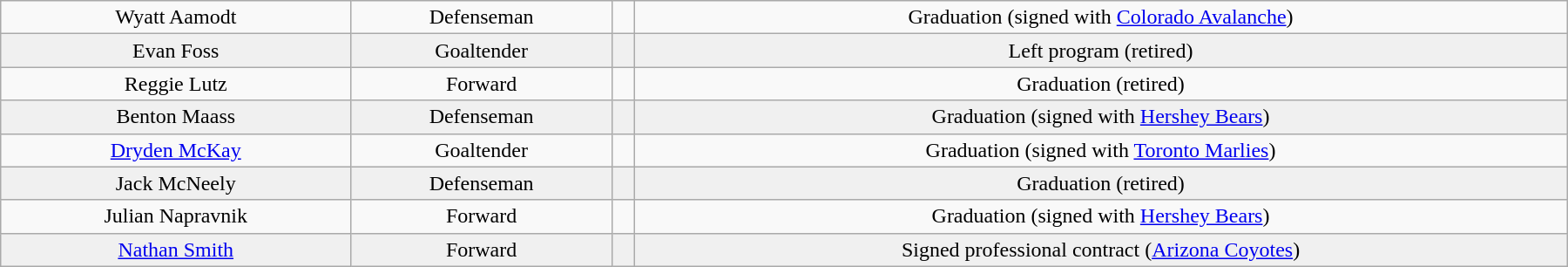<table class="wikitable" width="1200">
<tr align="center" bgcolor="">
<td>Wyatt Aamodt</td>
<td>Defenseman</td>
<td></td>
<td>Graduation (signed with <a href='#'>Colorado Avalanche</a>)</td>
</tr>
<tr align="center" bgcolor="f0f0f0">
<td>Evan Foss</td>
<td>Goaltender</td>
<td></td>
<td>Left program (retired)</td>
</tr>
<tr align="center" bgcolor="">
<td>Reggie Lutz</td>
<td>Forward</td>
<td></td>
<td>Graduation (retired)</td>
</tr>
<tr align="center" bgcolor="f0f0f0">
<td>Benton Maass</td>
<td>Defenseman</td>
<td></td>
<td>Graduation (signed with <a href='#'>Hershey Bears</a>)</td>
</tr>
<tr align="center" bgcolor="">
<td><a href='#'>Dryden McKay</a></td>
<td>Goaltender</td>
<td></td>
<td>Graduation (signed with <a href='#'>Toronto Marlies</a>)</td>
</tr>
<tr align="center" bgcolor="f0f0f0">
<td>Jack McNeely</td>
<td>Defenseman</td>
<td></td>
<td>Graduation (retired)</td>
</tr>
<tr align="center" bgcolor="">
<td>Julian Napravnik</td>
<td>Forward</td>
<td></td>
<td>Graduation (signed with <a href='#'>Hershey Bears</a>)</td>
</tr>
<tr align="center" bgcolor="f0f0f0">
<td><a href='#'>Nathan Smith</a></td>
<td>Forward</td>
<td></td>
<td>Signed professional contract (<a href='#'>Arizona Coyotes</a>)</td>
</tr>
</table>
